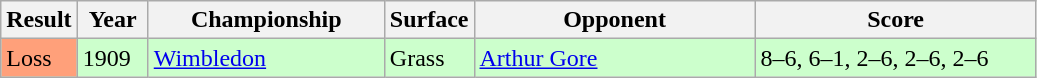<table class="sortable wikitable">
<tr>
<th style="width:40px">Result</th>
<th style="width:40px">Year</th>
<th style="width:150px">Championship</th>
<th style="width:50px">Surface</th>
<th style="width:180px">Opponent</th>
<th style="width:180px" class="unsortable">Score</th>
</tr>
<tr style="background:#cfc;">
<td style="background:#ffa07a;">Loss</td>
<td>1909</td>
<td><a href='#'>Wimbledon</a></td>
<td>Grass</td>
<td> <a href='#'>Arthur Gore</a></td>
<td>8–6, 6–1, 2–6, 2–6, 2–6</td>
</tr>
</table>
